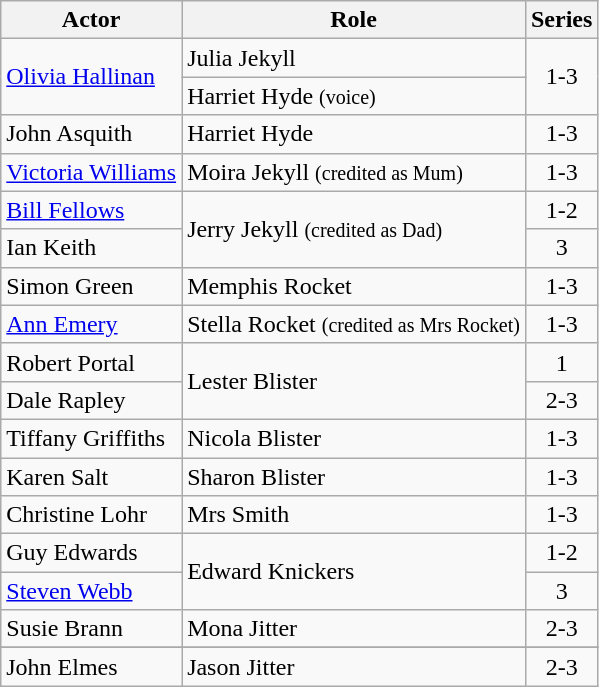<table class="wikitable">
<tr ">
<th>Actor</th>
<th>Role</th>
<th>Series</th>
</tr>
<tr>
<td rowspan="2"><a href='#'>Olivia Hallinan</a></td>
<td>Julia Jekyll</td>
<td rowspan="2" style="text-align:center;">1-3</td>
</tr>
<tr>
<td>Harriet Hyde <small>(voice)</small></td>
</tr>
<tr>
<td>John Asquith</td>
<td>Harriet Hyde</td>
<td style="text-align:center;">1-3</td>
</tr>
<tr>
<td><a href='#'>Victoria Williams</a></td>
<td>Moira Jekyll <small>(credited as Mum)</small></td>
<td style="text-align:center;">1-3</td>
</tr>
<tr>
<td><a href='#'>Bill Fellows</a></td>
<td rowspan="2">Jerry Jekyll <small>(credited as Dad)</small></td>
<td style="text-align:center;">1-2</td>
</tr>
<tr>
<td>Ian Keith</td>
<td style="text-align:center;">3</td>
</tr>
<tr>
<td>Simon Green</td>
<td>Memphis Rocket</td>
<td style="text-align:center;">1-3</td>
</tr>
<tr>
<td><a href='#'>Ann Emery</a></td>
<td>Stella Rocket <small>(credited as Mrs Rocket)</small></td>
<td style="text-align:center;">1-3</td>
</tr>
<tr>
<td>Robert Portal</td>
<td rowspan="2">Lester Blister</td>
<td style="text-align:center;">1</td>
</tr>
<tr>
<td>Dale Rapley</td>
<td style="text-align:center;">2-3</td>
</tr>
<tr>
<td>Tiffany Griffiths</td>
<td>Nicola Blister</td>
<td style="text-align:center;">1-3</td>
</tr>
<tr>
<td>Karen Salt</td>
<td>Sharon Blister</td>
<td style="text-align:center;">1-3</td>
</tr>
<tr>
<td>Christine Lohr</td>
<td>Mrs Smith</td>
<td style="text-align:center;">1-3</td>
</tr>
<tr>
<td>Guy Edwards</td>
<td rowspan="2">Edward Knickers</td>
<td style="text-align:center;">1-2</td>
</tr>
<tr>
<td><a href='#'>Steven Webb</a></td>
<td style="text-align:center;">3</td>
</tr>
<tr>
<td>Susie Brann</td>
<td>Mona Jitter</td>
<td style="text-align:center;">2-3</td>
</tr>
<tr>
</tr>
<tr>
<td>John Elmes</td>
<td>Jason Jitter</td>
<td style="text-align:center;">2-3</td>
</tr>
</table>
